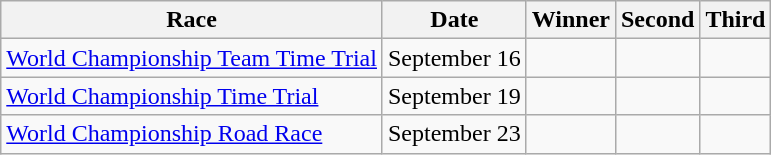<table class="wikitable">
<tr>
<th>Race</th>
<th>Date</th>
<th>Winner</th>
<th>Second</th>
<th>Third</th>
</tr>
<tr>
<td><a href='#'>World Championship Team Time Trial</a></td>
<td>September 16</td>
<td> </td>
<td> </td>
<td> </td>
</tr>
<tr>
<td><a href='#'>World Championship Time Trial</a></td>
<td>September 19</td>
<td></td>
<td></td>
<td></td>
</tr>
<tr>
<td><a href='#'>World Championship Road Race</a></td>
<td>September 23</td>
<td></td>
<td></td>
<td></td>
</tr>
</table>
